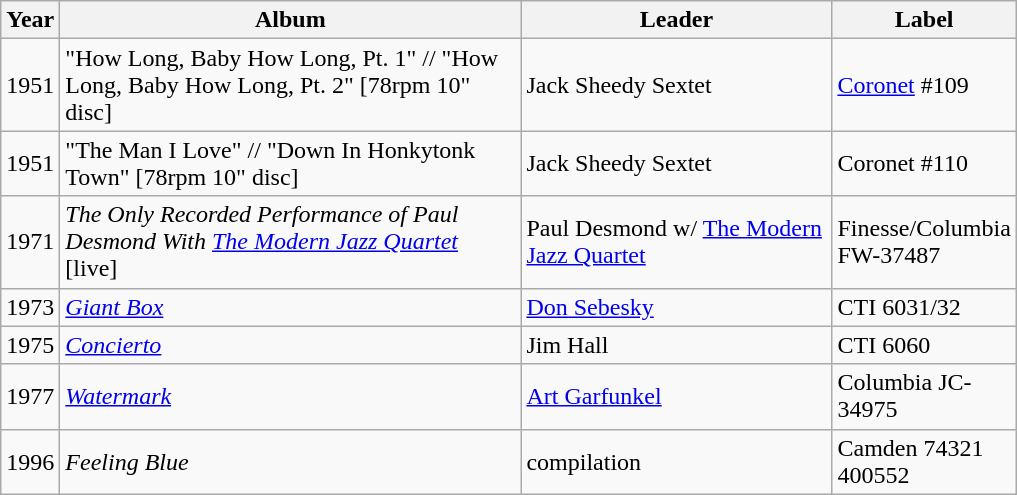<table class="wikitable sortable">
<tr>
<th style="vertical-align:bottom; text-align:center; width:20px;">Year</th>
<th valign="bottom" style="text-align:center; width:300px;">Album</th>
<th style="vertical-align:bottom; text-align:center; width:200px;">Leader</th>
<th style="vertical-align:bottom; text-align:center; width:100px;">Label</th>
</tr>
<tr>
<td>1951</td>
<td>"How Long, Baby How Long, Pt. 1" // "How Long, Baby How Long, Pt. 2" [78rpm 10" disc]</td>
<td>Jack Sheedy Sextet</td>
<td><a href='#'>Coronet</a> #109</td>
</tr>
<tr>
<td>1951</td>
<td>"The Man I Love" // "Down In Honkytonk Town" [78rpm 10" disc]</td>
<td>Jack Sheedy Sextet</td>
<td>Coronet #110</td>
</tr>
<tr>
<td>1971</td>
<td><em>The Only Recorded Performance of Paul Desmond With <a href='#'>The Modern Jazz Quartet</a></em> [live]</td>
<td>Paul Desmond w/ <a href='#'>The Modern Jazz Quartet</a></td>
<td>Finesse/Columbia FW-37487</td>
</tr>
<tr>
<td>1973</td>
<td><em><a href='#'>Giant Box</a></em></td>
<td><a href='#'>Don Sebesky</a></td>
<td>CTI 6031/32</td>
</tr>
<tr>
<td>1975</td>
<td><em><a href='#'>Concierto</a></em></td>
<td>Jim Hall</td>
<td>CTI 6060</td>
</tr>
<tr>
<td>1977</td>
<td><em><a href='#'>Watermark</a></em></td>
<td><a href='#'>Art Garfunkel</a></td>
<td>Columbia JC-34975</td>
</tr>
<tr>
<td>1996</td>
<td><em>Feeling Blue</em></td>
<td>compilation</td>
<td>Camden 74321 400552</td>
</tr>
</table>
